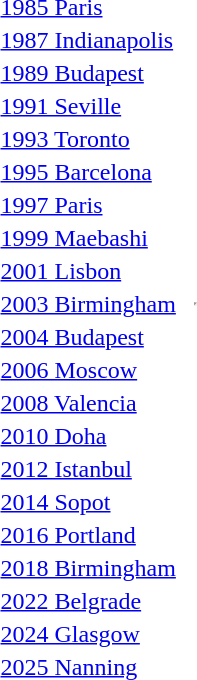<table>
<tr>
<td><a href='#'>1985 Paris</a></td>
<td></td>
<td></td>
<td></td>
</tr>
<tr>
<td><a href='#'>1987 Indianapolis</a><br></td>
<td></td>
<td></td>
<td></td>
</tr>
<tr>
<td><a href='#'>1989 Budapest</a><br></td>
<td></td>
<td></td>
<td></td>
</tr>
<tr>
<td><a href='#'>1991 Seville</a><br></td>
<td></td>
<td></td>
<td></td>
</tr>
<tr>
<td><a href='#'>1993 Toronto</a><br></td>
<td></td>
<td></td>
<td></td>
</tr>
<tr>
<td><a href='#'>1995 Barcelona</a><br></td>
<td></td>
<td></td>
<td></td>
</tr>
<tr>
<td><a href='#'>1997 Paris</a><br></td>
<td></td>
<td></td>
<td></td>
</tr>
<tr>
<td><a href='#'>1999 Maebashi</a><br></td>
<td></td>
<td></td>
<td></td>
</tr>
<tr>
<td><a href='#'>2001 Lisbon</a><br></td>
<td></td>
<td></td>
<td></td>
</tr>
<tr>
<td><a href='#'>2003 Birmingham</a><br></td>
<td></td>
<td></td>
<td><hr></td>
</tr>
<tr>
<td><a href='#'>2004 Budapest</a><br></td>
<td></td>
<td></td>
<td></td>
</tr>
<tr>
<td><a href='#'>2006 Moscow</a><br></td>
<td></td>
<td></td>
<td></td>
</tr>
<tr>
<td><a href='#'>2008 Valencia</a><br></td>
<td></td>
<td></td>
<td></td>
</tr>
<tr>
<td><a href='#'>2010 Doha</a><br></td>
<td></td>
<td></td>
<td></td>
</tr>
<tr>
<td><a href='#'>2012 Istanbul</a><br></td>
<td></td>
<td></td>
<td></td>
</tr>
<tr>
<td><a href='#'>2014 Sopot</a><br></td>
<td></td>
<td></td>
<td></td>
</tr>
<tr>
<td><a href='#'>2016 Portland</a><br></td>
<td></td>
<td></td>
<td></td>
</tr>
<tr>
<td><a href='#'>2018 Birmingham</a><br></td>
<td></td>
<td></td>
<td></td>
</tr>
<tr>
<td><a href='#'>2022 Belgrade</a><br></td>
<td></td>
<td></td>
<td></td>
</tr>
<tr>
<td><a href='#'>2024 Glasgow</a><br></td>
<td></td>
<td></td>
<td></td>
</tr>
<tr>
<td><a href='#'>2025 Nanning</a><br></td>
<td></td>
<td></td>
<td></td>
</tr>
</table>
